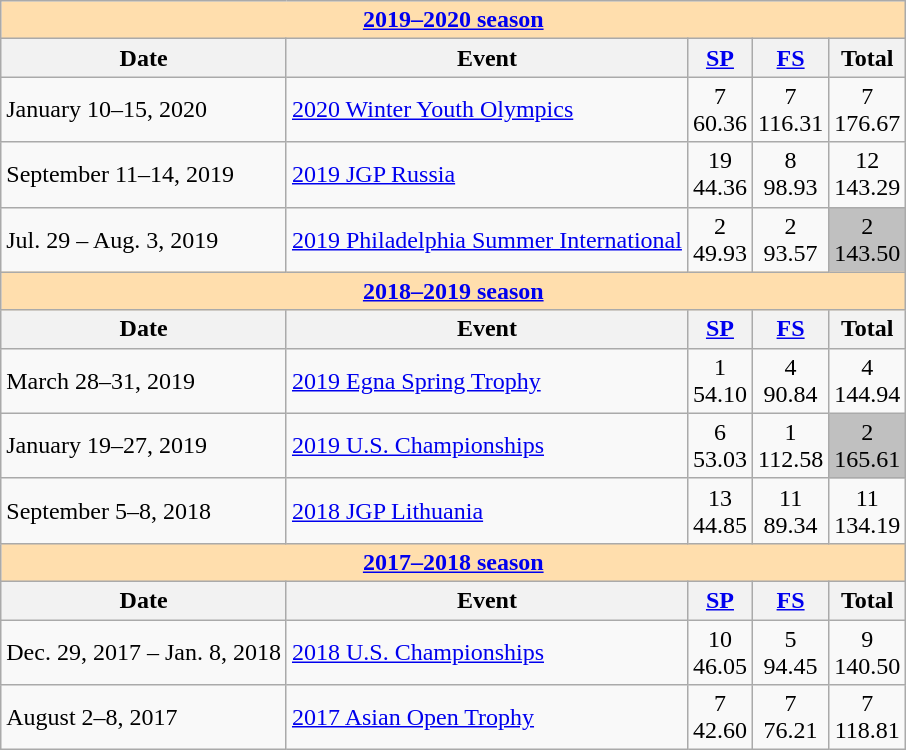<table class="wikitable">
<tr>
<td style="background-color: #ffdead; " colspan=5 align=center><a href='#'><strong>2019–2020 season</strong></a></td>
</tr>
<tr>
<th>Date</th>
<th>Event</th>
<th><a href='#'>SP</a></th>
<th><a href='#'>FS</a></th>
<th>Total</th>
</tr>
<tr>
<td>January 10–15, 2020</td>
<td><a href='#'>2020 Winter Youth Olympics</a></td>
<td align=center>7 <br> 60.36</td>
<td align=center>7 <br> 116.31</td>
<td align=center>7 <br> 176.67</td>
</tr>
<tr>
<td>September 11–14, 2019</td>
<td><a href='#'>2019 JGP Russia</a></td>
<td align=center>19 <br> 44.36</td>
<td align=center>8 <br> 98.93</td>
<td align=center>12 <br> 143.29</td>
</tr>
<tr>
<td>Jul. 29 – Aug. 3, 2019</td>
<td><a href='#'>2019 Philadelphia Summer International</a></td>
<td align=center>2 <br> 49.93</td>
<td align=center>2 <br> 93.57</td>
<td align=center bgcolor=silver>2 <br> 143.50</td>
</tr>
<tr>
<td style="background-color: #ffdead; " colspan=5 align=center><a href='#'><strong>2018–2019 season</strong></a></td>
</tr>
<tr>
<th>Date</th>
<th>Event</th>
<th><a href='#'>SP</a></th>
<th><a href='#'>FS</a></th>
<th>Total</th>
</tr>
<tr>
<td>March 28–31, 2019</td>
<td><a href='#'>2019 Egna Spring Trophy</a></td>
<td align=center>1 <br> 54.10</td>
<td align=center>4 <br> 90.84</td>
<td align=center>4 <br> 144.94</td>
</tr>
<tr>
<td>January 19–27, 2019</td>
<td><a href='#'>2019 U.S. Championships</a></td>
<td align=center>6 <br> 53.03</td>
<td align=center>1 <br> 112.58</td>
<td align=center bgcolor=silver>2 <br> 165.61</td>
</tr>
<tr>
<td>September 5–8, 2018</td>
<td><a href='#'>2018 JGP Lithuania</a></td>
<td align=center>13 <br> 44.85</td>
<td align=center>11 <br> 89.34</td>
<td align=center>11 <br> 134.19</td>
</tr>
<tr>
<td style="background-color: #ffdead; " colspan=5 align=center><a href='#'><strong>2017–2018 season</strong></a></td>
</tr>
<tr>
<th>Date</th>
<th>Event</th>
<th><a href='#'>SP</a></th>
<th><a href='#'>FS</a></th>
<th>Total</th>
</tr>
<tr>
<td>Dec. 29, 2017 – Jan. 8, 2018</td>
<td><a href='#'>2018 U.S. Championships</a></td>
<td align=center>10 <br> 46.05</td>
<td align=center>5 <br> 94.45</td>
<td align=center>9 <br> 140.50</td>
</tr>
<tr>
<td>August 2–8, 2017</td>
<td><a href='#'>2017 Asian Open Trophy</a></td>
<td align=center>7 <br> 42.60</td>
<td align=center>7 <br> 76.21</td>
<td align=center>7 <br> 118.81</td>
</tr>
</table>
